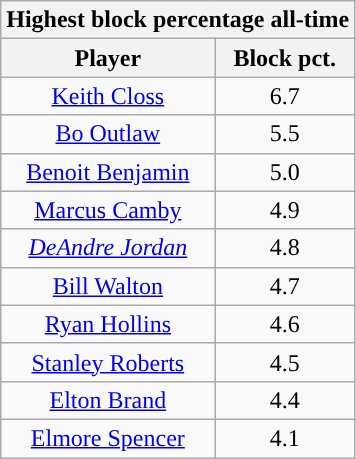<table class="wikitable sortable" style="text-align:center">
<tr>
<th colspan="2">Highest block percentage all-time</th>
</tr>
<tr>
<th>Player</th>
<th>Block pct.</th>
</tr>
<tr>
<td><a href='#'>Keith Closs</a></td>
<td>6.7</td>
</tr>
<tr>
<td><a href='#'>Bo Outlaw</a></td>
<td>5.5</td>
</tr>
<tr>
<td><a href='#'>Benoit Benjamin</a></td>
<td>5.0</td>
</tr>
<tr>
<td><a href='#'>Marcus Camby</a></td>
<td>4.9</td>
</tr>
<tr>
<td><em><a href='#'>DeAndre Jordan</a></em></td>
<td>4.8</td>
</tr>
<tr>
<td><a href='#'>Bill Walton</a></td>
<td>4.7</td>
</tr>
<tr>
<td><a href='#'>Ryan Hollins</a></td>
<td>4.6</td>
</tr>
<tr>
<td><a href='#'>Stanley Roberts</a></td>
<td>4.5</td>
</tr>
<tr>
<td><a href='#'>Elton Brand</a></td>
<td>4.4</td>
</tr>
<tr>
<td><a href='#'>Elmore Spencer</a></td>
<td>4.1</td>
</tr>
</table>
